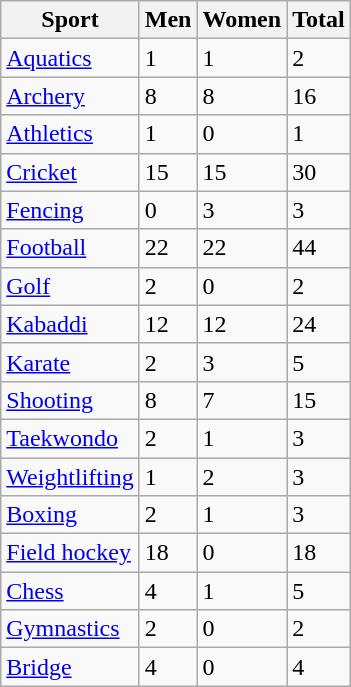<table class="wikitable sortable">
<tr>
<th>Sport</th>
<th>Men</th>
<th>Women</th>
<th>Total</th>
</tr>
<tr>
<td><a href='#'>Aquatics</a></td>
<td>1</td>
<td>1</td>
<td>2</td>
</tr>
<tr>
<td><a href='#'>Archery</a></td>
<td>8</td>
<td>8</td>
<td>16</td>
</tr>
<tr>
<td><a href='#'>Athletics</a></td>
<td>1</td>
<td>0</td>
<td>1</td>
</tr>
<tr>
<td><a href='#'>Cricket</a></td>
<td>15</td>
<td>15</td>
<td>30</td>
</tr>
<tr>
<td><a href='#'>Fencing</a></td>
<td>0</td>
<td>3</td>
<td>3</td>
</tr>
<tr>
<td><a href='#'>Football</a></td>
<td>22</td>
<td>22</td>
<td>44</td>
</tr>
<tr>
<td><a href='#'>Golf</a></td>
<td>2</td>
<td>0</td>
<td>2</td>
</tr>
<tr>
<td><a href='#'>Kabaddi</a></td>
<td>12</td>
<td>12</td>
<td>24</td>
</tr>
<tr>
<td><a href='#'>Karate</a></td>
<td>2</td>
<td>3</td>
<td>5</td>
</tr>
<tr>
<td><a href='#'>Shooting</a></td>
<td>8</td>
<td>7</td>
<td>15</td>
</tr>
<tr>
<td><a href='#'>Taekwondo</a></td>
<td>2</td>
<td>1</td>
<td>3</td>
</tr>
<tr>
<td><a href='#'>Weightlifting</a></td>
<td>1</td>
<td>2</td>
<td>3</td>
</tr>
<tr>
<td><a href='#'>Boxing</a></td>
<td>2</td>
<td>1</td>
<td>3</td>
</tr>
<tr>
<td><a href='#'>Field hockey</a></td>
<td>18</td>
<td>0</td>
<td>18</td>
</tr>
<tr>
<td><a href='#'>Chess</a></td>
<td>4</td>
<td>1</td>
<td>5</td>
</tr>
<tr>
<td><a href='#'>Gymnastics</a></td>
<td>2</td>
<td>0</td>
<td>2</td>
</tr>
<tr>
<td><a href='#'>Bridge</a></td>
<td>4</td>
<td>0</td>
<td>4</td>
</tr>
</table>
